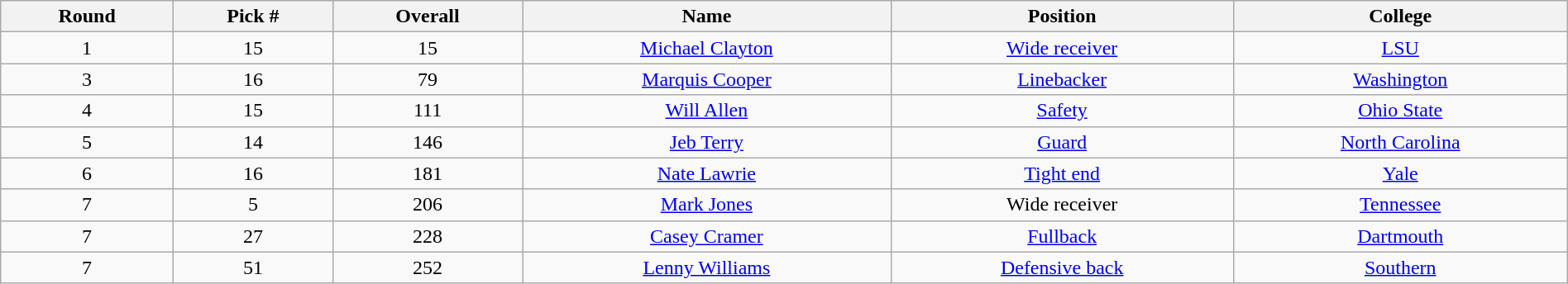<table class="wikitable sortable sortable" style="width: 100%; text-align:center">
<tr>
<th>Round</th>
<th>Pick #</th>
<th>Overall</th>
<th>Name</th>
<th>Position</th>
<th>College</th>
</tr>
<tr>
<td>1</td>
<td>15</td>
<td>15</td>
<td><a href='#'>Michael Clayton</a></td>
<td><a href='#'>Wide receiver</a></td>
<td><a href='#'>LSU</a></td>
</tr>
<tr>
<td>3</td>
<td>16</td>
<td>79</td>
<td><a href='#'>Marquis Cooper</a></td>
<td><a href='#'>Linebacker</a></td>
<td><a href='#'>Washington</a></td>
</tr>
<tr>
<td>4</td>
<td>15</td>
<td>111</td>
<td><a href='#'>Will Allen</a></td>
<td><a href='#'>Safety</a></td>
<td><a href='#'>Ohio State</a></td>
</tr>
<tr>
<td>5</td>
<td>14</td>
<td>146</td>
<td><a href='#'>Jeb Terry</a></td>
<td><a href='#'>Guard</a></td>
<td><a href='#'>North Carolina</a></td>
</tr>
<tr>
<td>6</td>
<td>16</td>
<td>181</td>
<td><a href='#'>Nate Lawrie</a></td>
<td><a href='#'>Tight end</a></td>
<td><a href='#'>Yale</a></td>
</tr>
<tr>
<td>7</td>
<td>5</td>
<td>206</td>
<td><a href='#'>Mark Jones</a></td>
<td>Wide receiver</td>
<td><a href='#'>Tennessee</a></td>
</tr>
<tr>
<td>7</td>
<td>27</td>
<td>228</td>
<td><a href='#'>Casey Cramer</a></td>
<td><a href='#'>Fullback</a></td>
<td><a href='#'>Dartmouth</a></td>
</tr>
<tr>
<td>7</td>
<td>51</td>
<td>252</td>
<td><a href='#'>Lenny Williams</a></td>
<td><a href='#'>Defensive back</a></td>
<td><a href='#'>Southern</a></td>
</tr>
</table>
